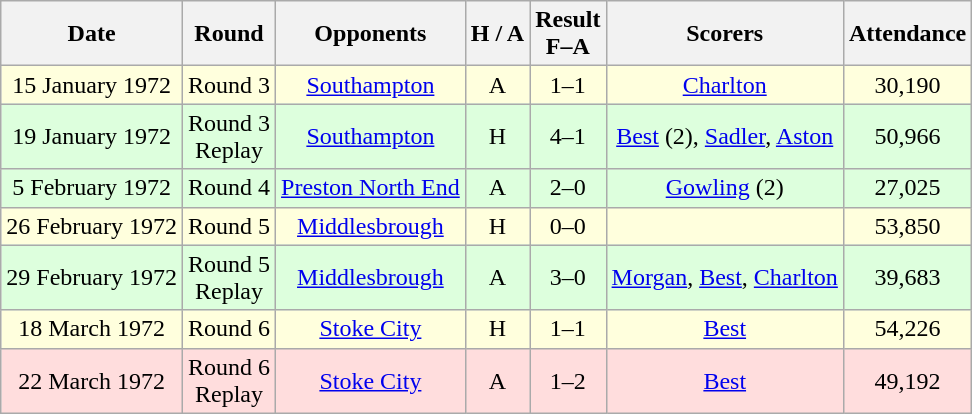<table class="wikitable" style="text-align:center">
<tr>
<th>Date</th>
<th>Round</th>
<th>Opponents</th>
<th>H / A</th>
<th>Result<br>F–A</th>
<th>Scorers</th>
<th>Attendance</th>
</tr>
<tr bgcolor="#ffffdd">
<td>15 January 1972</td>
<td>Round 3</td>
<td><a href='#'>Southampton</a></td>
<td>A</td>
<td>1–1</td>
<td><a href='#'>Charlton</a></td>
<td>30,190</td>
</tr>
<tr bgcolor="#ddffdd">
<td>19 January 1972</td>
<td>Round 3<br>Replay</td>
<td><a href='#'>Southampton</a></td>
<td>H</td>
<td>4–1</td>
<td><a href='#'>Best</a> (2), <a href='#'>Sadler</a>, <a href='#'>Aston</a></td>
<td>50,966</td>
</tr>
<tr bgcolor="#ddffdd">
<td>5 February 1972</td>
<td>Round 4</td>
<td><a href='#'>Preston North End</a></td>
<td>A</td>
<td>2–0</td>
<td><a href='#'>Gowling</a> (2)</td>
<td>27,025</td>
</tr>
<tr bgcolor="#ffffdd">
<td>26 February 1972</td>
<td>Round 5</td>
<td><a href='#'>Middlesbrough</a></td>
<td>H</td>
<td>0–0</td>
<td></td>
<td>53,850</td>
</tr>
<tr bgcolor="#ddffdd">
<td>29 February 1972</td>
<td>Round 5<br>Replay</td>
<td><a href='#'>Middlesbrough</a></td>
<td>A</td>
<td>3–0</td>
<td><a href='#'>Morgan</a>, <a href='#'>Best</a>, <a href='#'>Charlton</a></td>
<td>39,683</td>
</tr>
<tr bgcolor="#ffffdd">
<td>18 March 1972</td>
<td>Round 6</td>
<td><a href='#'>Stoke City</a></td>
<td>H</td>
<td>1–1</td>
<td><a href='#'>Best</a></td>
<td>54,226</td>
</tr>
<tr bgcolor="#ffdddd">
<td>22 March 1972</td>
<td>Round 6<br>Replay</td>
<td><a href='#'>Stoke City</a></td>
<td>A</td>
<td>1–2</td>
<td><a href='#'>Best</a></td>
<td>49,192</td>
</tr>
</table>
